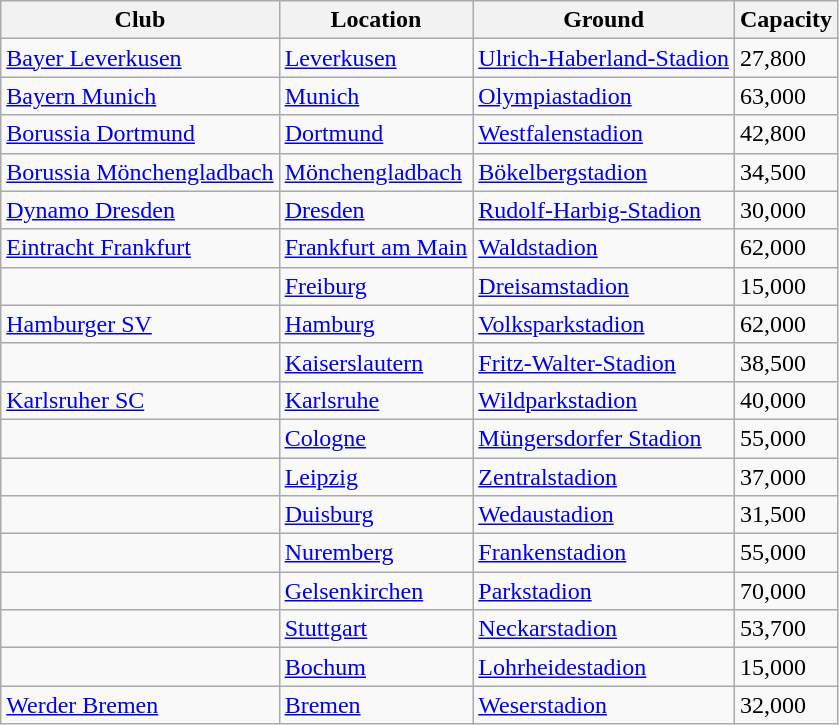<table class="wikitable sortable">
<tr>
<th>Club</th>
<th>Location</th>
<th>Ground</th>
<th>Capacity</th>
</tr>
<tr>
<td><a href='#'>Bayer Leverkusen</a></td>
<td><a href='#'>Leverkusen</a></td>
<td><a href='#'>Ulrich-Haberland-Stadion</a></td>
<td>27,800</td>
</tr>
<tr>
<td><a href='#'>Bayern Munich</a></td>
<td><a href='#'>Munich</a></td>
<td><a href='#'>Olympiastadion</a></td>
<td>63,000</td>
</tr>
<tr>
<td><a href='#'>Borussia Dortmund</a></td>
<td><a href='#'>Dortmund</a></td>
<td><a href='#'>Westfalenstadion</a></td>
<td>42,800</td>
</tr>
<tr>
<td><a href='#'>Borussia Mönchengladbach</a></td>
<td><a href='#'>Mönchengladbach</a></td>
<td><a href='#'>Bökelbergstadion</a></td>
<td>34,500</td>
</tr>
<tr>
<td><a href='#'>Dynamo Dresden</a></td>
<td><a href='#'>Dresden</a></td>
<td><a href='#'>Rudolf-Harbig-Stadion</a></td>
<td>30,000</td>
</tr>
<tr>
<td><a href='#'>Eintracht Frankfurt</a></td>
<td><a href='#'>Frankfurt am Main</a></td>
<td><a href='#'>Waldstadion</a></td>
<td>62,000</td>
</tr>
<tr>
<td></td>
<td><a href='#'>Freiburg</a></td>
<td><a href='#'>Dreisamstadion</a></td>
<td>15,000</td>
</tr>
<tr>
<td><a href='#'>Hamburger SV</a></td>
<td><a href='#'>Hamburg</a></td>
<td><a href='#'>Volksparkstadion</a></td>
<td>62,000</td>
</tr>
<tr>
<td></td>
<td><a href='#'>Kaiserslautern</a></td>
<td><a href='#'>Fritz-Walter-Stadion</a></td>
<td>38,500</td>
</tr>
<tr>
<td><a href='#'>Karlsruher SC</a></td>
<td><a href='#'>Karlsruhe</a></td>
<td><a href='#'>Wildparkstadion</a></td>
<td>40,000</td>
</tr>
<tr>
<td></td>
<td><a href='#'>Cologne</a></td>
<td><a href='#'>Müngersdorfer Stadion</a></td>
<td>55,000</td>
</tr>
<tr>
<td></td>
<td><a href='#'>Leipzig</a></td>
<td><a href='#'>Zentralstadion</a></td>
<td>37,000</td>
</tr>
<tr>
<td></td>
<td><a href='#'>Duisburg</a></td>
<td><a href='#'>Wedaustadion</a></td>
<td>31,500</td>
</tr>
<tr>
<td></td>
<td><a href='#'>Nuremberg</a></td>
<td><a href='#'>Frankenstadion</a></td>
<td>55,000</td>
</tr>
<tr>
<td></td>
<td><a href='#'>Gelsenkirchen</a></td>
<td><a href='#'>Parkstadion</a></td>
<td>70,000</td>
</tr>
<tr>
<td></td>
<td><a href='#'>Stuttgart</a></td>
<td><a href='#'>Neckarstadion</a></td>
<td>53,700</td>
</tr>
<tr>
<td></td>
<td><a href='#'>Bochum</a></td>
<td><a href='#'>Lohrheidestadion</a></td>
<td>15,000</td>
</tr>
<tr>
<td><a href='#'>Werder Bremen</a></td>
<td><a href='#'>Bremen</a></td>
<td><a href='#'>Weserstadion</a></td>
<td>32,000</td>
</tr>
</table>
